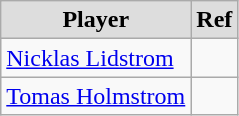<table class="wikitable">
<tr style="text-align:center; background:#ddd;">
<td><strong>Player</strong></td>
<td><strong>Ref</strong></td>
</tr>
<tr>
<td><a href='#'>Nicklas Lidstrom</a></td>
<td></td>
</tr>
<tr>
<td><a href='#'>Tomas Holmstrom</a></td>
<td></td>
</tr>
</table>
